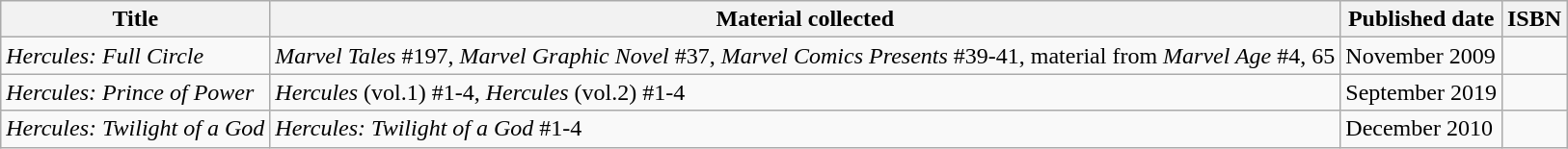<table class="wikitable">
<tr>
<th>Title</th>
<th>Material collected</th>
<th>Published date</th>
<th>ISBN</th>
</tr>
<tr>
<td><em>Hercules: Full Circle</em></td>
<td><em>Marvel Tales</em> #197, <em>Marvel Graphic Novel</em> #37, <em>Marvel Comics Presents</em> #39-41, material from <em>Marvel Age</em> #4, 65</td>
<td>November 2009</td>
<td></td>
</tr>
<tr>
<td><em>Hercules: Prince of Power</em></td>
<td><em>Hercules</em> (vol.1) #1-4, <em>Hercules</em> (vol.2) #1-4</td>
<td>September 2019</td>
<td></td>
</tr>
<tr>
<td><em>Hercules: Twilight of a God</em></td>
<td><em>Hercules: Twilight of a God</em> #1-4</td>
<td>December 2010</td>
<td></td>
</tr>
</table>
